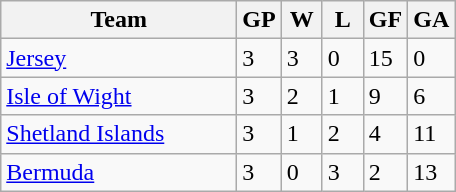<table class="wikitable">
<tr>
<th width=150>Team</th>
<th width=20>GP</th>
<th width=20>W</th>
<th width=20>L</th>
<th width=20>GF</th>
<th width=20>GA</th>
</tr>
<tr>
<td align="left"> <a href='#'>Jersey</a></td>
<td>3</td>
<td>3</td>
<td>0</td>
<td>15</td>
<td>0</td>
</tr>
<tr>
<td align="left"> <a href='#'>Isle of Wight</a></td>
<td>3</td>
<td>2</td>
<td>1</td>
<td>9</td>
<td>6</td>
</tr>
<tr>
<td align="left"> <a href='#'>Shetland Islands</a></td>
<td>3</td>
<td>1</td>
<td>2</td>
<td>4</td>
<td>11</td>
</tr>
<tr>
<td align="left"> <a href='#'>Bermuda</a></td>
<td>3</td>
<td>0</td>
<td>3</td>
<td>2</td>
<td>13</td>
</tr>
</table>
